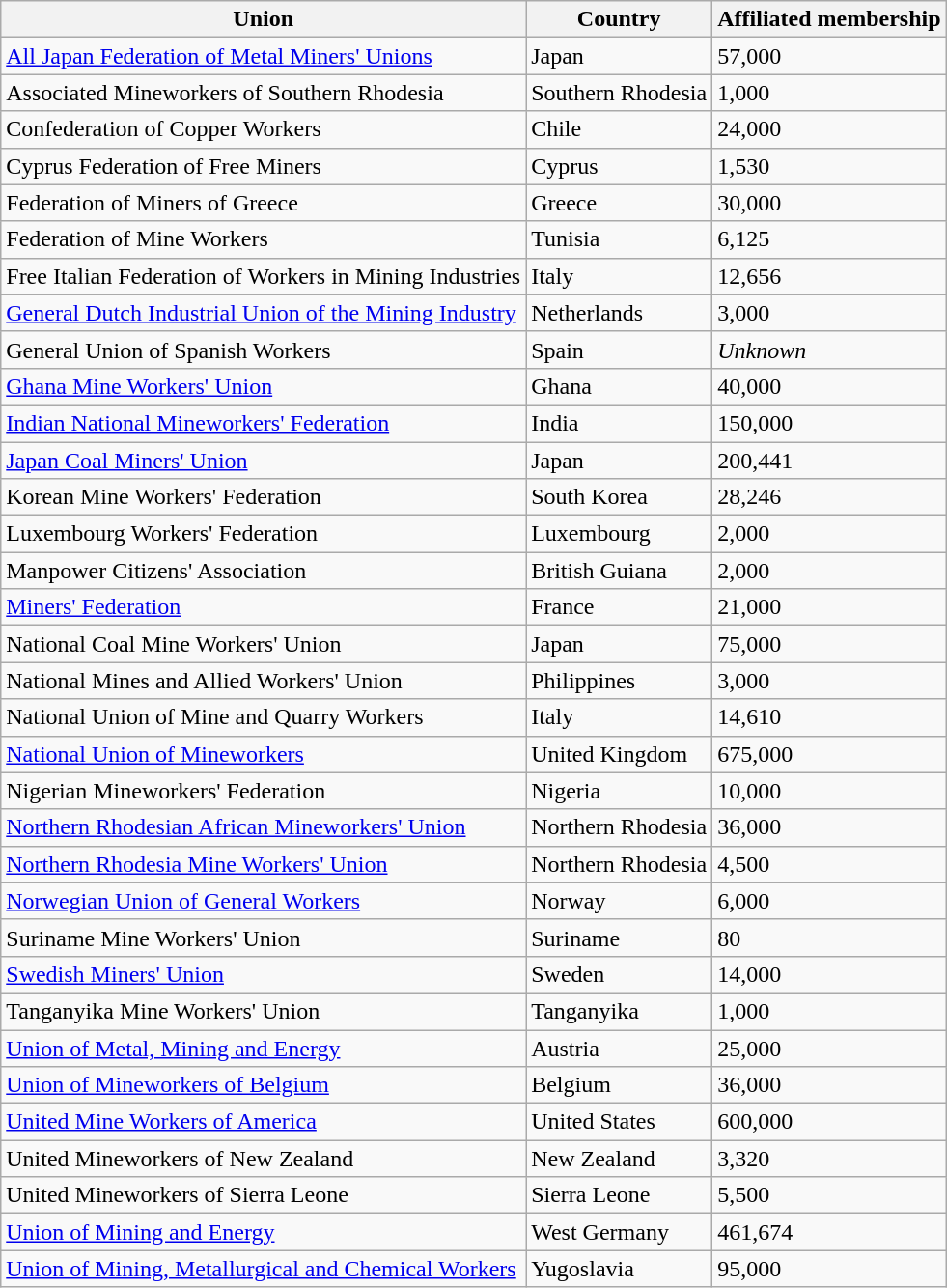<table class="wikitable sortable">
<tr>
<th>Union</th>
<th>Country</th>
<th>Affiliated membership</th>
</tr>
<tr>
<td><a href='#'>All Japan Federation of Metal Miners' Unions</a></td>
<td>Japan</td>
<td>57,000</td>
</tr>
<tr>
<td>Associated Mineworkers of Southern Rhodesia</td>
<td>Southern Rhodesia</td>
<td>1,000</td>
</tr>
<tr>
<td>Confederation of Copper Workers</td>
<td>Chile</td>
<td>24,000</td>
</tr>
<tr>
<td>Cyprus Federation of Free Miners</td>
<td>Cyprus</td>
<td>1,530</td>
</tr>
<tr>
<td>Federation of Miners of Greece</td>
<td>Greece</td>
<td>30,000</td>
</tr>
<tr>
<td>Federation of Mine Workers</td>
<td>Tunisia</td>
<td>6,125</td>
</tr>
<tr>
<td>Free Italian Federation of Workers in Mining Industries</td>
<td>Italy</td>
<td>12,656</td>
</tr>
<tr>
<td><a href='#'>General Dutch Industrial Union of the Mining Industry</a></td>
<td>Netherlands</td>
<td>3,000</td>
</tr>
<tr>
<td>General Union of Spanish Workers</td>
<td>Spain</td>
<td><em>Unknown</em></td>
</tr>
<tr>
<td><a href='#'>Ghana Mine Workers' Union</a></td>
<td>Ghana</td>
<td>40,000</td>
</tr>
<tr>
<td><a href='#'>Indian National Mineworkers' Federation</a></td>
<td>India</td>
<td>150,000</td>
</tr>
<tr>
<td><a href='#'>Japan Coal Miners' Union</a></td>
<td>Japan</td>
<td>200,441</td>
</tr>
<tr>
<td>Korean Mine Workers' Federation</td>
<td>South Korea</td>
<td>28,246</td>
</tr>
<tr>
<td>Luxembourg Workers' Federation</td>
<td>Luxembourg</td>
<td>2,000</td>
</tr>
<tr>
<td>Manpower Citizens' Association</td>
<td>British Guiana</td>
<td>2,000</td>
</tr>
<tr>
<td><a href='#'>Miners' Federation</a></td>
<td>France</td>
<td>21,000</td>
</tr>
<tr>
<td>National Coal Mine Workers' Union</td>
<td>Japan</td>
<td>75,000</td>
</tr>
<tr>
<td>National Mines and Allied Workers' Union</td>
<td>Philippines</td>
<td>3,000</td>
</tr>
<tr>
<td>National Union of Mine and Quarry Workers</td>
<td>Italy</td>
<td>14,610</td>
</tr>
<tr>
<td><a href='#'>National Union of Mineworkers</a></td>
<td>United Kingdom</td>
<td>675,000</td>
</tr>
<tr>
<td>Nigerian Mineworkers' Federation</td>
<td>Nigeria</td>
<td>10,000</td>
</tr>
<tr>
<td><a href='#'>Northern Rhodesian African Mineworkers' Union</a></td>
<td>Northern Rhodesia</td>
<td>36,000</td>
</tr>
<tr>
<td><a href='#'>Northern Rhodesia Mine Workers' Union</a></td>
<td>Northern Rhodesia</td>
<td>4,500</td>
</tr>
<tr>
<td><a href='#'>Norwegian Union of General Workers</a></td>
<td>Norway</td>
<td>6,000</td>
</tr>
<tr>
<td>Suriname Mine Workers' Union</td>
<td>Suriname</td>
<td>80</td>
</tr>
<tr>
<td><a href='#'>Swedish Miners' Union</a></td>
<td>Sweden</td>
<td>14,000</td>
</tr>
<tr>
<td>Tanganyika Mine Workers' Union</td>
<td>Tanganyika</td>
<td>1,000</td>
</tr>
<tr>
<td><a href='#'>Union of Metal, Mining and Energy</a></td>
<td>Austria</td>
<td>25,000</td>
</tr>
<tr>
<td><a href='#'>Union of Mineworkers of Belgium</a></td>
<td>Belgium</td>
<td>36,000</td>
</tr>
<tr>
<td><a href='#'>United Mine Workers of America</a></td>
<td>United States</td>
<td>600,000</td>
</tr>
<tr>
<td>United Mineworkers of New Zealand</td>
<td>New Zealand</td>
<td>3,320</td>
</tr>
<tr>
<td>United Mineworkers of Sierra Leone</td>
<td>Sierra Leone</td>
<td>5,500</td>
</tr>
<tr>
<td><a href='#'>Union of Mining and Energy</a></td>
<td>West Germany</td>
<td>461,674</td>
</tr>
<tr>
<td><a href='#'>Union of Mining, Metallurgical and Chemical Workers</a></td>
<td>Yugoslavia</td>
<td>95,000</td>
</tr>
</table>
